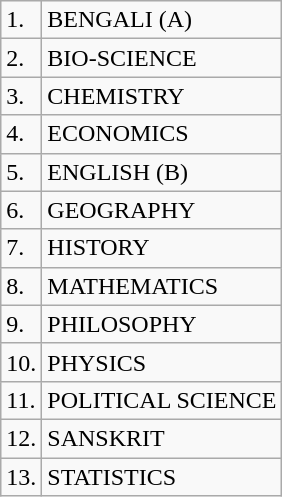<table class="wikitable">
<tr>
<td>1.</td>
<td>BENGALI (A)</td>
</tr>
<tr>
<td>2.</td>
<td>BIO-SCIENCE</td>
</tr>
<tr>
<td>3.</td>
<td>CHEMISTRY</td>
</tr>
<tr>
<td>4.</td>
<td>ECONOMICS</td>
</tr>
<tr>
<td>5.</td>
<td>ENGLISH (B)</td>
</tr>
<tr>
<td>6.</td>
<td>GEOGRAPHY</td>
</tr>
<tr>
<td>7.</td>
<td>HISTORY</td>
</tr>
<tr>
<td>8.</td>
<td>MATHEMATICS</td>
</tr>
<tr>
<td>9.</td>
<td>PHILOSOPHY</td>
</tr>
<tr>
<td>10.</td>
<td>PHYSICS</td>
</tr>
<tr>
<td>11.</td>
<td>POLITICAL SCIENCE</td>
</tr>
<tr>
<td>12.</td>
<td>SANSKRIT</td>
</tr>
<tr>
<td>13.</td>
<td>STATISTICS</td>
</tr>
</table>
